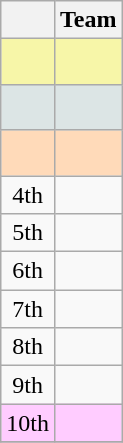<table class="wikitable" style="text-align:center">
<tr>
<th width=15></th>
<th>Team</th>
</tr>
<tr bgcolor="#F7F6A8">
<td align="center" style="height:23px"></td>
<td align=left></td>
</tr>
<tr bgcolor="#DCE5E5">
<td align="center" style="height:23px"></td>
<td align=left></td>
</tr>
<tr bgcolor="#FFDAB9">
<td align="center" style="height:23px"></td>
<td align=left></td>
</tr>
<tr>
<td>4th</td>
<td align=left></td>
</tr>
<tr>
<td>5th</td>
<td align=left></td>
</tr>
<tr>
<td>6th</td>
<td align=left></td>
</tr>
<tr align=center>
<td>7th</td>
<td align=left></td>
</tr>
<tr align=center>
<td>8th</td>
<td align=left></td>
</tr>
<tr align=center>
<td>9th</td>
<td align=left></td>
</tr>
<tr align=center bgcolor="#ffccff">
<td>10th</td>
<td align=left></td>
</tr>
<tr>
</tr>
</table>
